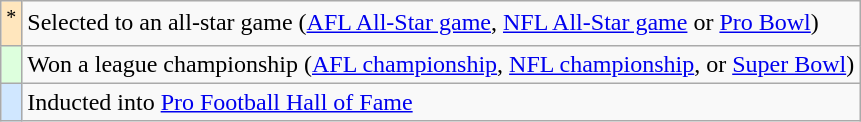<table class="wikitable">
<tr>
<td style="background-color:#FFE6BD" align="center"><sup>*</sup></td>
<td colspan="5">Selected to an all-star game (<a href='#'>AFL All-Star game</a>, <a href='#'>NFL All-Star game</a> or <a href='#'>Pro Bowl</a>)</td>
</tr>
<tr>
<td style="background-color:#DDFFDD" align="center"><sup></sup></td>
<td colspan="5">Won a league championship (<a href='#'>AFL championship</a>, <a href='#'>NFL championship</a>, or <a href='#'>Super Bowl</a>)</td>
</tr>
<tr>
<td style="background-color:#D0E7FF" align="center"><sup></sup></td>
<td colspan="5">Inducted into <a href='#'>Pro Football Hall of Fame</a></td>
</tr>
</table>
